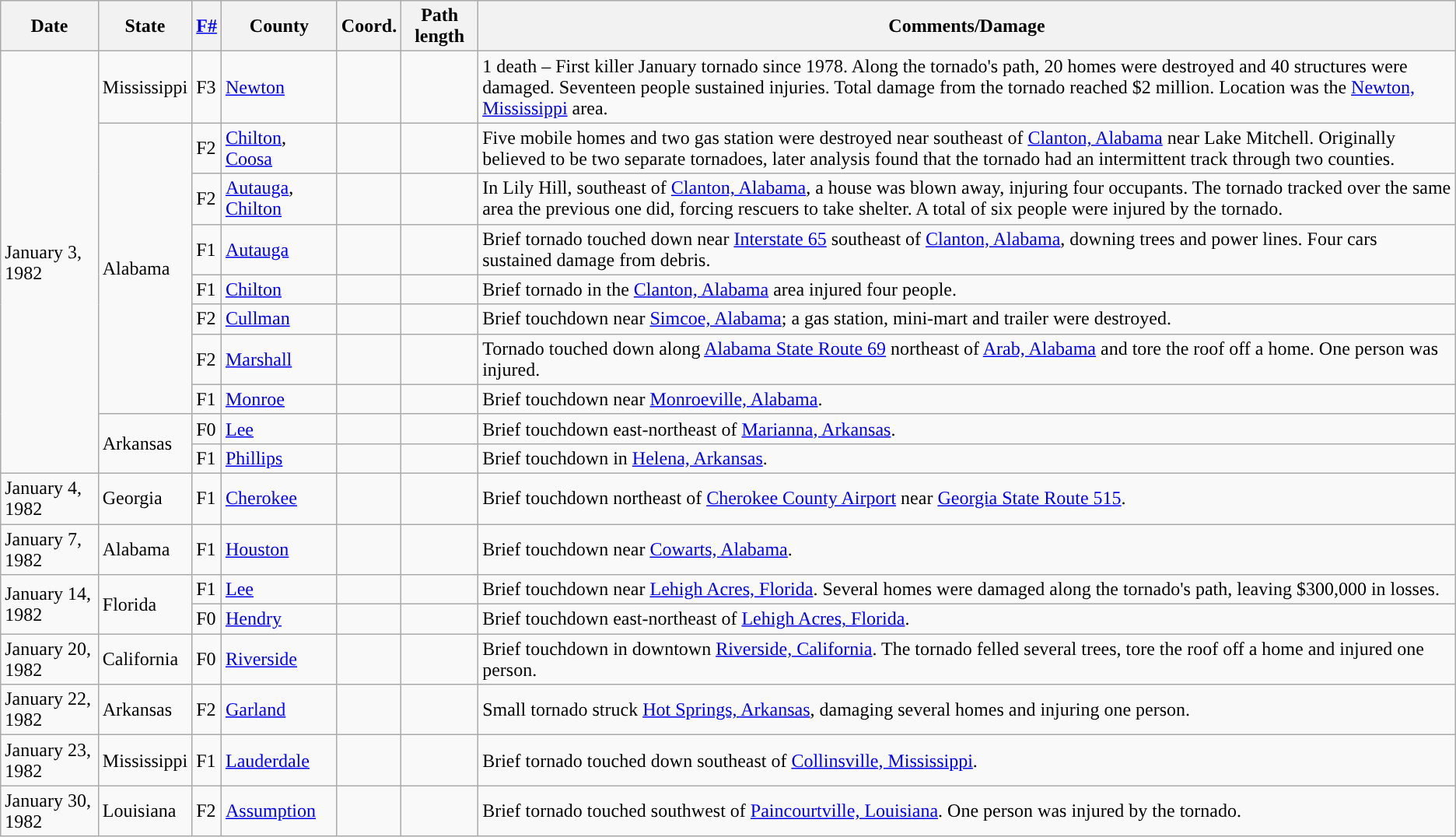<table class="wikitable sortable">
<tr>
<th>Date</th>
<th>State</th>
<th><a href='#'>F#</a></th>
<th>County</th>
<th>Coord.</th>
<th>Path length</th>
<th>Comments/Damage</th>
</tr>
<tr>
<td rowspan="10">January 3, 1982</td>
<td>Mississippi</td>
<td style="background: #">F3</td>
<td><a href='#'>Newton</a></td>
<td></td>
<td></td>
<td>1 death – First killer January tornado since 1978. Along the tornado's path, 20 homes were destroyed and 40 structures were damaged. Seventeen people sustained injuries. Total damage from the tornado reached $2 million. Location was the <a href='#'>Newton, Mississippi</a> area.</td>
</tr>
<tr>
<td rowspan="7">Alabama</td>
<td style="background: #">F2</td>
<td><a href='#'>Chilton</a>, <a href='#'>Coosa</a></td>
<td></td>
<td></td>
<td>Five mobile homes and two gas station were destroyed near southeast of <a href='#'>Clanton, Alabama</a> near Lake Mitchell. Originally believed to be two separate tornadoes, later analysis found that the tornado had an intermittent  track through two counties.</td>
</tr>
<tr>
<td style="background: #">F2</td>
<td><a href='#'>Autauga</a>, <a href='#'>Chilton</a></td>
<td></td>
<td></td>
<td>In Lily Hill, southeast of <a href='#'>Clanton, Alabama</a>, a house was blown away, injuring four occupants. The tornado tracked over the same area the previous one did, forcing rescuers to take shelter. A total of six people were injured by the tornado.</td>
</tr>
<tr>
<td style="background: #">F1</td>
<td><a href='#'>Autauga</a></td>
<td></td>
<td></td>
<td>Brief tornado touched down near <a href='#'>Interstate 65</a> southeast of <a href='#'>Clanton, Alabama</a>, downing trees and power lines. Four cars sustained damage from debris.</td>
</tr>
<tr>
<td style="background: #">F1</td>
<td><a href='#'>Chilton</a></td>
<td></td>
<td></td>
<td>Brief tornado in the <a href='#'>Clanton, Alabama</a> area injured four people.</td>
</tr>
<tr>
<td style="background: #">F2</td>
<td><a href='#'>Cullman</a></td>
<td></td>
<td></td>
<td>Brief touchdown near <a href='#'>Simcoe, Alabama</a>; a gas station, mini-mart and trailer were destroyed.</td>
</tr>
<tr>
<td style="background: #">F2</td>
<td><a href='#'>Marshall</a></td>
<td></td>
<td></td>
<td>Tornado touched down along <a href='#'>Alabama State Route 69</a> northeast of <a href='#'>Arab, Alabama</a> and tore the roof off a home. One person was injured.</td>
</tr>
<tr>
<td style="background: #">F1</td>
<td><a href='#'>Monroe</a></td>
<td></td>
<td></td>
<td>Brief touchdown near <a href='#'>Monroeville, Alabama</a>.</td>
</tr>
<tr>
<td rowspan="2">Arkansas</td>
<td style="background: #">F0</td>
<td><a href='#'>Lee</a></td>
<td></td>
<td></td>
<td>Brief touchdown east-northeast of <a href='#'>Marianna, Arkansas</a>.</td>
</tr>
<tr>
<td style="background: #">F1</td>
<td><a href='#'>Phillips</a></td>
<td></td>
<td></td>
<td>Brief touchdown in <a href='#'>Helena, Arkansas</a>.</td>
</tr>
<tr>
<td>January 4, 1982</td>
<td>Georgia</td>
<td style="background: #">F1</td>
<td><a href='#'>Cherokee</a></td>
<td></td>
<td></td>
<td>Brief touchdown northeast of <a href='#'>Cherokee County Airport</a> near <a href='#'>Georgia State Route 515</a>.</td>
</tr>
<tr>
<td>January 7, 1982</td>
<td>Alabama</td>
<td style="background: #">F1</td>
<td><a href='#'>Houston</a></td>
<td></td>
<td></td>
<td>Brief touchdown near <a href='#'>Cowarts, Alabama</a>.</td>
</tr>
<tr>
<td rowspan="2">January 14, 1982</td>
<td rowspan="2">Florida</td>
<td style="background: #">F1</td>
<td><a href='#'>Lee</a></td>
<td></td>
<td></td>
<td>Brief touchdown near <a href='#'>Lehigh Acres, Florida</a>. Several homes were damaged along the tornado's path, leaving $300,000 in losses.</td>
</tr>
<tr>
<td style="background: #">F0</td>
<td><a href='#'>Hendry</a></td>
<td></td>
<td></td>
<td>Brief touchdown east-northeast of <a href='#'>Lehigh Acres, Florida</a>.</td>
</tr>
<tr>
<td>January 20, 1982</td>
<td>California</td>
<td style="background: #">F0</td>
<td><a href='#'>Riverside</a></td>
<td></td>
<td></td>
<td>Brief touchdown in downtown <a href='#'>Riverside, California</a>. The tornado felled several trees, tore the roof off a home and injured one person.</td>
</tr>
<tr>
<td>January 22, 1982</td>
<td>Arkansas</td>
<td style="background: #">F2</td>
<td><a href='#'>Garland</a></td>
<td></td>
<td></td>
<td>Small tornado struck <a href='#'>Hot Springs, Arkansas</a>, damaging several homes and injuring one person.</td>
</tr>
<tr>
<td>January 23, 1982</td>
<td>Mississippi</td>
<td style="background: #">F1</td>
<td><a href='#'>Lauderdale</a></td>
<td></td>
<td></td>
<td>Brief tornado touched down southeast of <a href='#'>Collinsville, Mississippi</a>.</td>
</tr>
<tr>
<td>January 30, 1982</td>
<td>Louisiana</td>
<td style="background: #">F2</td>
<td><a href='#'>Assumption</a></td>
<td></td>
<td></td>
<td>Brief tornado touched southwest of <a href='#'>Paincourtville, Louisiana</a>. One person was injured by the tornado.</td>
</tr>
</table>
